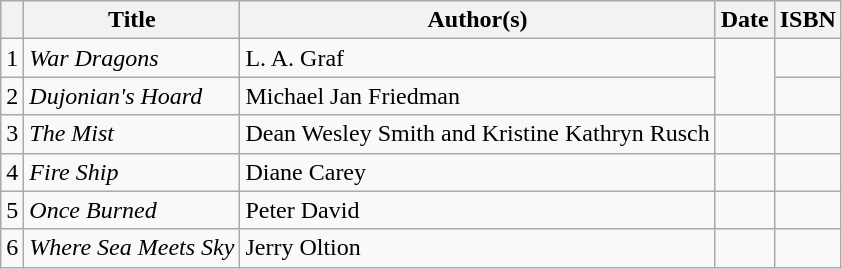<table class="wikitable">
<tr>
<th></th>
<th>Title</th>
<th>Author(s)</th>
<th>Date</th>
<th>ISBN</th>
</tr>
<tr>
<td>1</td>
<td><em>War Dragons</em></td>
<td>L. A. Graf</td>
<td rowspan="2"></td>
<td></td>
</tr>
<tr>
<td>2</td>
<td><em>Dujonian's Hoard</em></td>
<td>Michael Jan Friedman</td>
<td></td>
</tr>
<tr>
<td>3</td>
<td><em>The Mist</em></td>
<td>Dean Wesley Smith and Kristine Kathryn Rusch</td>
<td></td>
<td></td>
</tr>
<tr>
<td>4</td>
<td><em>Fire Ship</em></td>
<td>Diane Carey</td>
<td></td>
<td></td>
</tr>
<tr>
<td>5</td>
<td><em>Once Burned</em></td>
<td>Peter David</td>
<td></td>
<td></td>
</tr>
<tr>
<td>6</td>
<td><em>Where Sea Meets Sky</em></td>
<td>Jerry Oltion</td>
<td></td>
<td></td>
</tr>
</table>
